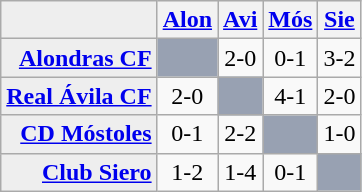<table class="wikitable">
<tr style="background:#eeeeee;">
<td></td>
<th><a href='#'>Alon</a></th>
<th><a href='#'>Avi</a></th>
<th><a href='#'>Mós</a></th>
<th><a href='#'>Sie</a></th>
</tr>
<tr align=center>
<td style="background:#eeeeee;" align=right><strong><a href='#'>Alondras CF</a></strong></td>
<td style="background:#98A1B2"></td>
<td>2-0</td>
<td>0-1</td>
<td>3-2</td>
</tr>
<tr align=center>
<td style="background:#eeeeee;" align=right><strong><a href='#'>Real Ávila CF</a></strong></td>
<td>2-0</td>
<td style="background:#98A1B2"></td>
<td>4-1</td>
<td>2-0</td>
</tr>
<tr align=center>
<td style="background:#eeeeee;" align=right><strong><a href='#'>CD Móstoles</a></strong></td>
<td>0-1</td>
<td>2-2</td>
<td style="background:#98A1B2"></td>
<td>1-0</td>
</tr>
<tr align=center>
<td style="background:#eeeeee;" align=right><strong><a href='#'>Club Siero</a></strong></td>
<td>1-2</td>
<td>1-4</td>
<td>0-1</td>
<td style="background:#98A1B2"></td>
</tr>
</table>
